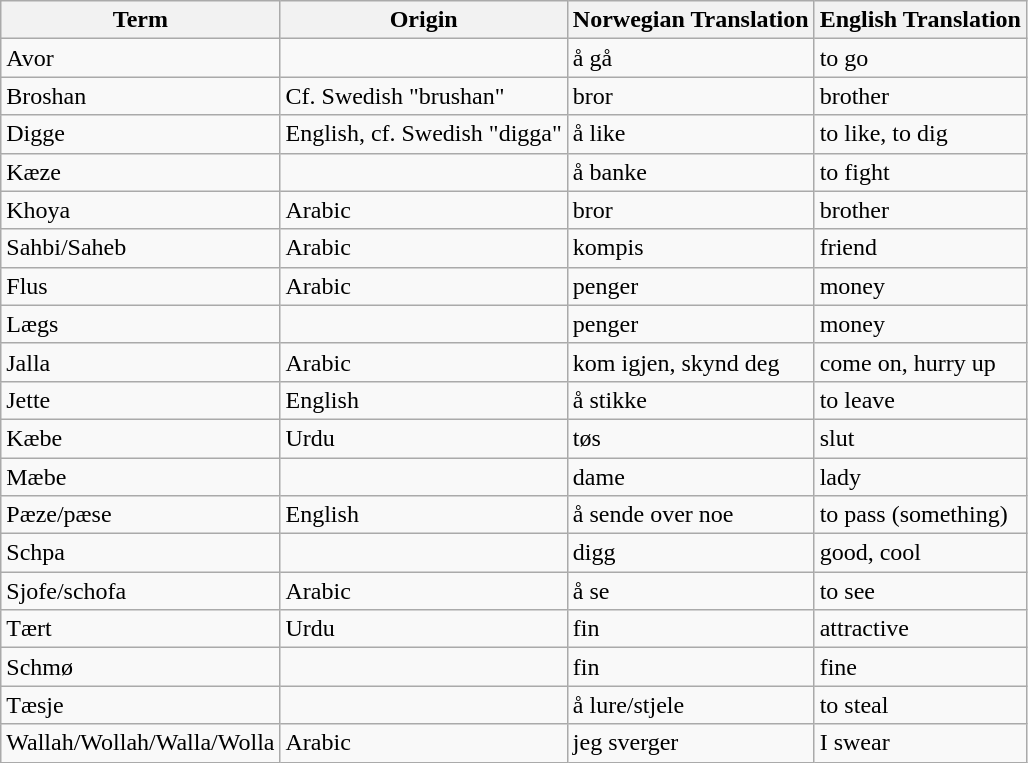<table class="wikitable sortable">
<tr>
<th>Term</th>
<th>Origin</th>
<th>Norwegian Translation</th>
<th>English Translation</th>
</tr>
<tr>
<td>Avor</td>
<td></td>
<td>å gå</td>
<td>to go</td>
</tr>
<tr>
<td>Broshan</td>
<td>Cf. Swedish "brushan"</td>
<td>bror</td>
<td>brother</td>
</tr>
<tr>
<td>Digge</td>
<td>English, cf. Swedish "digga"</td>
<td>å like</td>
<td>to like, to dig</td>
</tr>
<tr>
<td>Kæze</td>
<td></td>
<td>å banke</td>
<td>to fight</td>
</tr>
<tr>
<td>Khoya</td>
<td>Arabic</td>
<td>bror</td>
<td>brother</td>
</tr>
<tr>
<td>Sahbi/Saheb</td>
<td>Arabic</td>
<td>kompis</td>
<td>friend</td>
</tr>
<tr>
<td>Flus</td>
<td>Arabic</td>
<td>penger</td>
<td>money</td>
</tr>
<tr>
<td>Lægs</td>
<td></td>
<td>penger</td>
<td>money</td>
</tr>
<tr>
<td>Jalla</td>
<td>Arabic</td>
<td>kom igjen, skynd deg</td>
<td>come on, hurry up</td>
</tr>
<tr>
<td>Jette</td>
<td>English</td>
<td>å stikke</td>
<td>to leave</td>
</tr>
<tr>
<td>Kæbe</td>
<td>Urdu</td>
<td>tøs</td>
<td>slut</td>
</tr>
<tr>
<td>Mæbe</td>
<td></td>
<td>dame</td>
<td>lady</td>
</tr>
<tr>
<td>Pæze/pæse</td>
<td>English</td>
<td>å sende over noe</td>
<td>to pass (something)</td>
</tr>
<tr>
<td>Schpa</td>
<td></td>
<td>digg</td>
<td>good, cool</td>
</tr>
<tr>
<td>Sjofe/schofa</td>
<td>Arabic</td>
<td>å se</td>
<td>to see</td>
</tr>
<tr>
<td>Tært</td>
<td>Urdu</td>
<td>fin</td>
<td>attractive</td>
</tr>
<tr>
<td>Schmø</td>
<td></td>
<td>fin</td>
<td>fine</td>
</tr>
<tr>
<td>Tæsje</td>
<td></td>
<td>å lure/stjele</td>
<td>to steal</td>
</tr>
<tr>
<td>Wallah/Wollah/Walla/Wolla</td>
<td>Arabic</td>
<td>jeg sverger</td>
<td>I swear</td>
</tr>
</table>
